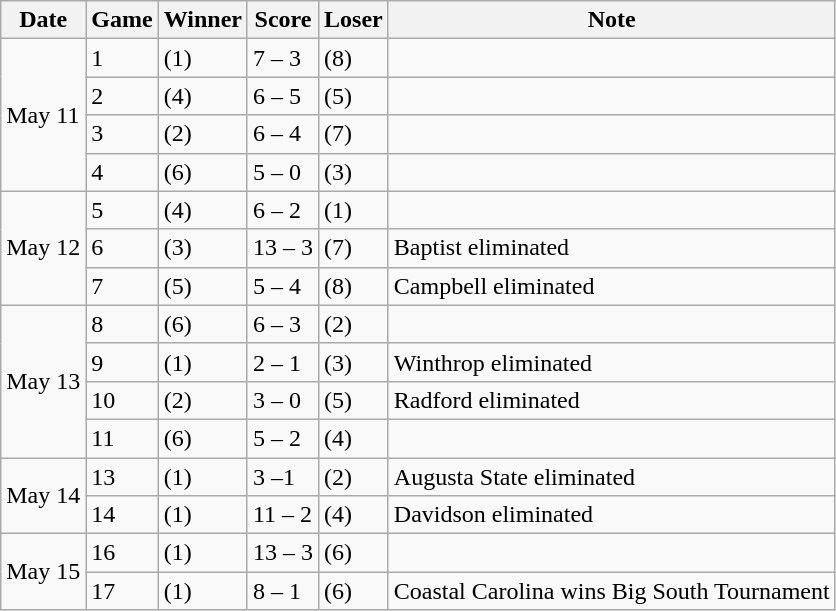<table class=wikitable>
<tr>
<th>Date</th>
<th>Game</th>
<th>Winner</th>
<th>Score</th>
<th>Loser</th>
<th>Note</th>
</tr>
<tr>
<td rowspan=4>May 11</td>
<td>1</td>
<td>(1) </td>
<td>7 – 3</td>
<td>(8) </td>
<td></td>
</tr>
<tr>
<td>2</td>
<td>(4) </td>
<td>6 – 5</td>
<td>(5) </td>
<td></td>
</tr>
<tr>
<td>3</td>
<td>(2) </td>
<td>6 – 4</td>
<td>(7) </td>
<td></td>
</tr>
<tr>
<td>4</td>
<td>(6) </td>
<td>5 – 0</td>
<td>(3) </td>
<td></td>
</tr>
<tr>
<td rowspan=3>May 12</td>
<td>5</td>
<td>(4) </td>
<td>6 – 2</td>
<td>(1) </td>
<td></td>
</tr>
<tr>
<td>6</td>
<td>(3) </td>
<td>13 – 3</td>
<td>(7) </td>
<td>Baptist eliminated</td>
</tr>
<tr>
<td>7</td>
<td>(5) </td>
<td>5 – 4</td>
<td>(8) </td>
<td>Campbell eliminated</td>
</tr>
<tr>
<td rowspan=4>May 13</td>
<td>8</td>
<td>(6) </td>
<td>6 – 3</td>
<td>(2) </td>
<td></td>
</tr>
<tr>
<td>9</td>
<td>(1) </td>
<td>2 – 1</td>
<td>(3) </td>
<td>Winthrop eliminated</td>
</tr>
<tr>
<td>10</td>
<td>(2) </td>
<td>3 – 0</td>
<td>(5) </td>
<td>Radford eliminated</td>
</tr>
<tr>
<td>11</td>
<td>(6) </td>
<td>5 – 2</td>
<td>(4) </td>
<td></td>
</tr>
<tr>
<td rowspan=2>May 14</td>
<td>13</td>
<td>(1) </td>
<td>3 –1</td>
<td>(2) </td>
<td>Augusta State eliminated</td>
</tr>
<tr>
<td>14</td>
<td>(1) </td>
<td>11 – 2</td>
<td>(4) </td>
<td>Davidson eliminated</td>
</tr>
<tr>
<td rowspan=2>May 15</td>
<td>16</td>
<td>(1) </td>
<td>13 – 3</td>
<td>(6) </td>
<td></td>
</tr>
<tr>
<td>17</td>
<td>(1) </td>
<td>8 – 1</td>
<td>(6) </td>
<td>Coastal Carolina wins Big South Tournament</td>
</tr>
</table>
